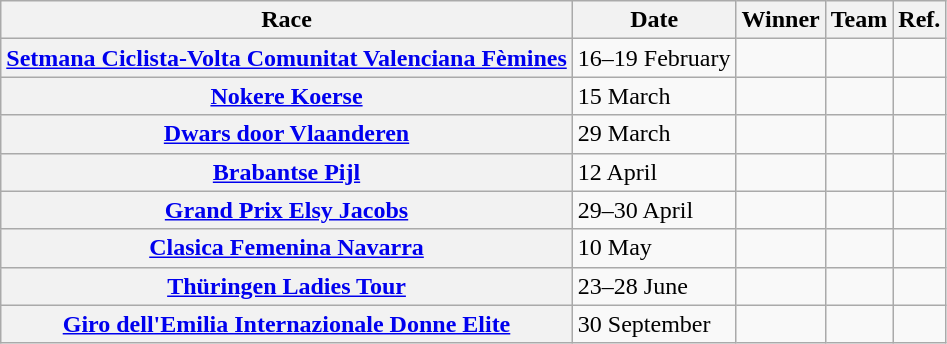<table class="wikitable plainrowheaders">
<tr>
<th scope="col">Race</th>
<th scope="col">Date</th>
<th scope="col">Winner</th>
<th scope="col">Team</th>
<th scope="col">Ref.</th>
</tr>
<tr>
<th scope="row"> <a href='#'>Setmana Ciclista-Volta Comunitat Valenciana Fèmines</a></th>
<td>16–19 February</td>
<td></td>
<td></td>
<td align="center"></td>
</tr>
<tr>
<th scope="row"> <a href='#'>Nokere Koerse</a></th>
<td>15 March</td>
<td></td>
<td></td>
<td align="center"></td>
</tr>
<tr>
<th scope="row"> <a href='#'>Dwars door Vlaanderen</a></th>
<td>29 March</td>
<td></td>
<td></td>
<td align="center"></td>
</tr>
<tr>
<th scope="row"> <a href='#'>Brabantse Pijl</a></th>
<td>12 April</td>
<td></td>
<td></td>
<td align="center"></td>
</tr>
<tr>
<th scope="row"> <a href='#'>Grand Prix Elsy Jacobs</a></th>
<td>29–30 April</td>
<td></td>
<td></td>
<td align="center"></td>
</tr>
<tr>
<th scope="row"> <a href='#'>Clasica Femenina Navarra</a></th>
<td>10 May</td>
<td></td>
<td></td>
<td align="center"></td>
</tr>
<tr>
<th scope="row"> <a href='#'>Thüringen Ladies Tour</a></th>
<td>23–28 June</td>
<td></td>
<td></td>
<td align="center"></td>
</tr>
<tr>
<th scope="row"> <a href='#'>Giro dell'Emilia Internazionale Donne Elite</a></th>
<td>30 September</td>
<td></td>
<td></td>
<td align="center"></td>
</tr>
</table>
